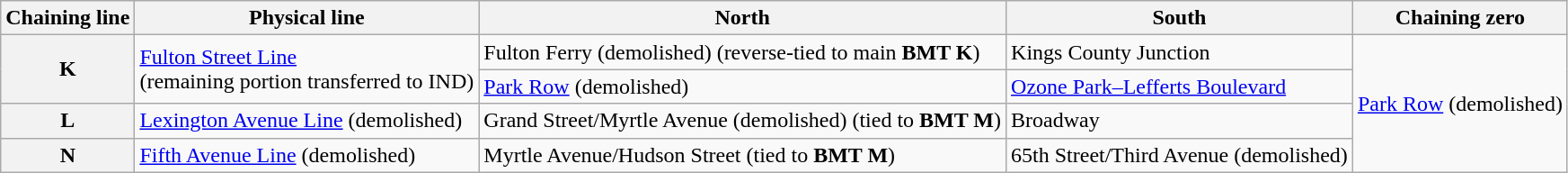<table class="wikitable">
<tr>
<th>Chaining line</th>
<th>Physical line</th>
<th>North</th>
<th>South</th>
<th>Chaining zero</th>
</tr>
<tr>
<th rowspan=2>K</th>
<td rowspan=2><a href='#'>Fulton Street Line</a><br>(remaining portion transferred to IND)</td>
<td>Fulton Ferry (demolished) (reverse-tied to main <strong>BMT K</strong>)</td>
<td>Kings County Junction</td>
<td rowspan=4><a href='#'>Park Row</a> (demolished)</td>
</tr>
<tr>
<td><a href='#'>Park Row</a> (demolished)</td>
<td><a href='#'>Ozone Park–Lefferts Boulevard</a></td>
</tr>
<tr>
<th>L</th>
<td><a href='#'>Lexington Avenue Line</a> (demolished)</td>
<td>Grand Street/Myrtle Avenue (demolished) (tied to <strong>BMT M</strong>)</td>
<td>Broadway</td>
</tr>
<tr>
<th>N</th>
<td><a href='#'>Fifth Avenue Line</a> (demolished)</td>
<td>Myrtle Avenue/Hudson Street (tied to <strong>BMT M</strong>)</td>
<td>65th Street/Third Avenue (demolished)</td>
</tr>
</table>
